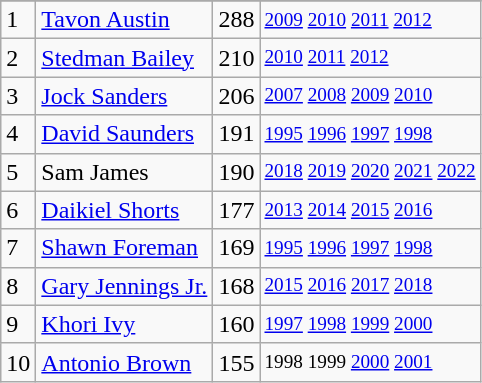<table class="wikitable">
<tr>
</tr>
<tr>
<td>1</td>
<td><a href='#'>Tavon Austin</a></td>
<td>288</td>
<td style="font-size:80%;"><a href='#'>2009</a> <a href='#'>2010</a> <a href='#'>2011</a> <a href='#'>2012</a></td>
</tr>
<tr>
<td>2</td>
<td><a href='#'>Stedman Bailey</a></td>
<td>210</td>
<td style="font-size:80%;"><a href='#'>2010</a> <a href='#'>2011</a> <a href='#'>2012</a></td>
</tr>
<tr>
<td>3</td>
<td><a href='#'>Jock Sanders</a></td>
<td>206</td>
<td style="font-size:80%;"><a href='#'>2007</a> <a href='#'>2008</a> <a href='#'>2009</a> <a href='#'>2010</a></td>
</tr>
<tr>
<td>4</td>
<td><a href='#'>David Saunders</a></td>
<td>191</td>
<td style="font-size:80%;"><a href='#'>1995</a> <a href='#'>1996</a> <a href='#'>1997</a> <a href='#'>1998</a></td>
</tr>
<tr>
<td>5</td>
<td>Sam James</td>
<td>190</td>
<td style="font-size:80%;"><a href='#'>2018</a> <a href='#'>2019</a> <a href='#'>2020</a> <a href='#'>2021</a> <a href='#'>2022</a></td>
</tr>
<tr>
<td>6</td>
<td><a href='#'>Daikiel Shorts</a></td>
<td>177</td>
<td style="font-size:80%;"><a href='#'>2013</a> <a href='#'>2014</a> <a href='#'>2015</a> <a href='#'>2016</a></td>
</tr>
<tr>
<td>7</td>
<td><a href='#'>Shawn Foreman</a></td>
<td>169</td>
<td style="font-size:80%;"><a href='#'>1995</a> <a href='#'>1996</a> <a href='#'>1997</a> <a href='#'>1998</a></td>
</tr>
<tr>
<td>8</td>
<td><a href='#'>Gary Jennings Jr.</a></td>
<td>168</td>
<td style="font-size:80%;"><a href='#'>2015</a> <a href='#'>2016</a> <a href='#'>2017</a> <a href='#'>2018</a></td>
</tr>
<tr>
<td>9</td>
<td><a href='#'>Khori Ivy</a></td>
<td>160</td>
<td style="font-size:80%;"><a href='#'>1997</a> <a href='#'>1998</a> <a href='#'>1999</a> <a href='#'>2000</a></td>
</tr>
<tr>
<td>10</td>
<td><a href='#'>Antonio Brown</a></td>
<td>155</td>
<td style="font-size:80%;">1998 1999 <a href='#'>2000</a> <a href='#'>2001</a></td>
</tr>
</table>
